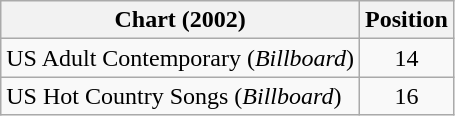<table class="wikitable sortable">
<tr>
<th scope="col">Chart (2002)</th>
<th scope="col">Position</th>
</tr>
<tr>
<td>US Adult Contemporary (<em>Billboard</em>)</td>
<td align="center">14</td>
</tr>
<tr>
<td>US Hot Country Songs (<em>Billboard</em>)</td>
<td align="center">16</td>
</tr>
</table>
